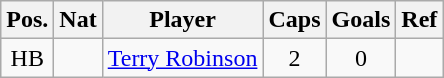<table class="wikitable" style="text-align:center; border:1px #aaa solid;">
<tr>
<th>Pos.</th>
<th>Nat</th>
<th>Player</th>
<th>Caps</th>
<th>Goals</th>
<th>Ref</th>
</tr>
<tr>
<td>HB</td>
<td></td>
<td style="text-align:left;"><a href='#'>Terry Robinson</a></td>
<td>2</td>
<td>0</td>
<td></td>
</tr>
</table>
